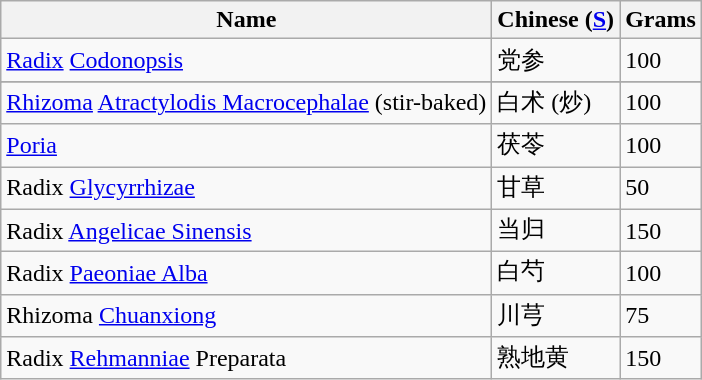<table class="wikitable sortable">
<tr>
<th>Name</th>
<th>Chinese (<a href='#'>S</a>)</th>
<th>Grams</th>
</tr>
<tr>
<td><a href='#'>Radix</a> <a href='#'>Codonopsis</a></td>
<td>党参</td>
<td>100</td>
</tr>
<tr>
</tr>
<tr>
<td><a href='#'>Rhizoma</a> <a href='#'>Atractylodis Macrocephalae</a> (stir-baked)</td>
<td>白术 (炒)</td>
<td>100</td>
</tr>
<tr>
<td><a href='#'>Poria</a></td>
<td>茯苓</td>
<td>100</td>
</tr>
<tr>
<td>Radix <a href='#'>Glycyrrhizae</a></td>
<td>甘草</td>
<td>50</td>
</tr>
<tr>
<td>Radix <a href='#'>Angelicae Sinensis</a></td>
<td>当归</td>
<td>150</td>
</tr>
<tr>
<td>Radix <a href='#'>Paeoniae Alba</a></td>
<td>白芍</td>
<td>100</td>
</tr>
<tr>
<td>Rhizoma <a href='#'>Chuanxiong</a></td>
<td>川芎</td>
<td>75</td>
</tr>
<tr>
<td>Radix <a href='#'>Rehmanniae</a> Preparata</td>
<td>熟地黄</td>
<td>150</td>
</tr>
</table>
